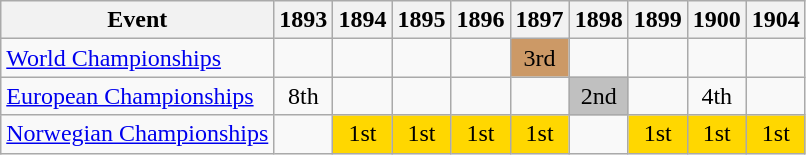<table class="wikitable">
<tr>
<th>Event</th>
<th>1893</th>
<th>1894</th>
<th>1895</th>
<th>1896</th>
<th>1897</th>
<th>1898</th>
<th>1899</th>
<th>1900</th>
<th>1904</th>
</tr>
<tr>
<td><a href='#'>World Championships</a></td>
<td></td>
<td></td>
<td></td>
<td></td>
<td align="center" bgcolor="cc9966">3rd</td>
<td></td>
<td></td>
<td></td>
</tr>
<tr>
<td><a href='#'>European Championships</a></td>
<td align="center">8th</td>
<td></td>
<td></td>
<td></td>
<td></td>
<td align="center" bgcolor="silver">2nd</td>
<td></td>
<td align="center">4th</td>
<td></td>
</tr>
<tr>
<td><a href='#'>Norwegian Championships</a></td>
<td></td>
<td align="center" bgcolor="gold">1st</td>
<td align="center" bgcolor="gold">1st</td>
<td align="center" bgcolor="gold">1st</td>
<td align="center" bgcolor="gold">1st</td>
<td></td>
<td align="center" bgcolor="gold">1st</td>
<td align="center" bgcolor="gold">1st</td>
<td align="center" bgcolor="gold">1st</td>
</tr>
</table>
